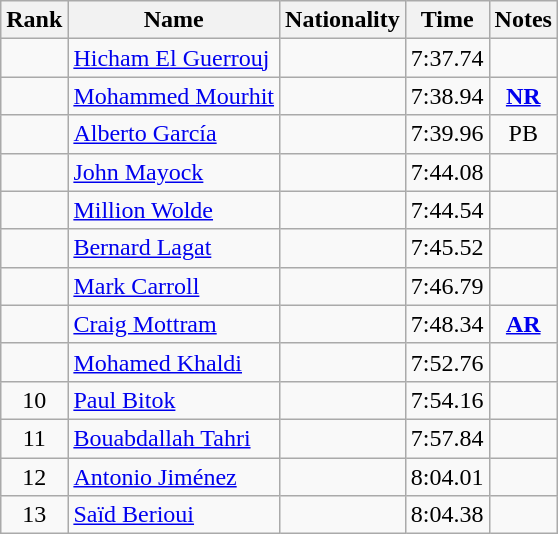<table class="wikitable sortable" style="text-align:center">
<tr>
<th>Rank</th>
<th>Name</th>
<th>Nationality</th>
<th>Time</th>
<th>Notes</th>
</tr>
<tr>
<td></td>
<td align="left"><a href='#'>Hicham El Guerrouj</a></td>
<td align=left></td>
<td>7:37.74</td>
<td></td>
</tr>
<tr>
<td></td>
<td align="left"><a href='#'>Mohammed Mourhit</a></td>
<td align=left></td>
<td>7:38.94</td>
<td><strong><a href='#'>NR</a></strong></td>
</tr>
<tr>
<td></td>
<td align="left"><a href='#'>Alberto García</a></td>
<td align=left></td>
<td>7:39.96</td>
<td>PB</td>
</tr>
<tr>
<td></td>
<td align="left"><a href='#'>John Mayock</a></td>
<td align=left></td>
<td>7:44.08</td>
<td></td>
</tr>
<tr>
<td></td>
<td align="left"><a href='#'>Million Wolde</a></td>
<td align=left></td>
<td>7:44.54</td>
<td></td>
</tr>
<tr>
<td></td>
<td align="left"><a href='#'>Bernard Lagat</a></td>
<td align=left></td>
<td>7:45.52</td>
<td></td>
</tr>
<tr>
<td></td>
<td align="left"><a href='#'>Mark Carroll</a></td>
<td align=left></td>
<td>7:46.79</td>
<td></td>
</tr>
<tr>
<td></td>
<td align="left"><a href='#'>Craig Mottram</a></td>
<td align=left></td>
<td>7:48.34</td>
<td><strong><a href='#'>AR</a></strong></td>
</tr>
<tr>
<td></td>
<td align="left"><a href='#'>Mohamed Khaldi</a></td>
<td align=left></td>
<td>7:52.76</td>
<td></td>
</tr>
<tr>
<td>10</td>
<td align="left"><a href='#'>Paul Bitok</a></td>
<td align=left></td>
<td>7:54.16</td>
<td></td>
</tr>
<tr>
<td>11</td>
<td align="left"><a href='#'>Bouabdallah Tahri</a></td>
<td align=left></td>
<td>7:57.84</td>
<td></td>
</tr>
<tr>
<td>12</td>
<td align="left"><a href='#'>Antonio Jiménez</a></td>
<td align=left></td>
<td>8:04.01</td>
<td></td>
</tr>
<tr>
<td>13</td>
<td align="left"><a href='#'>Saïd Berioui</a></td>
<td align=left></td>
<td>8:04.38</td>
<td></td>
</tr>
</table>
